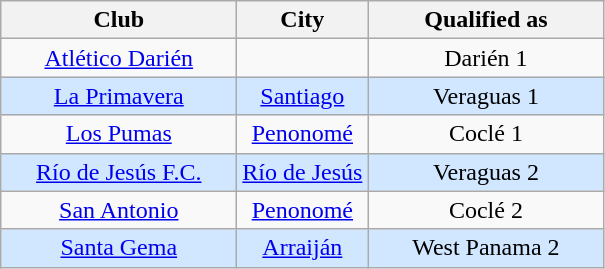<table class="wikitable sortable" style="text-align: center">
<tr>
<th width="150">Club</th>
<th width="80">City</th>
<th width="150">Qualified as</th>
</tr>
<tr>
<td><a href='#'>Atlético Darién</a></td>
<td></td>
<td>Darién 1</td>
</tr>
<tr bgcolor=#D0E7FF>
<td><a href='#'>La Primavera</a></td>
<td><a href='#'>Santiago</a></td>
<td>Veraguas 1</td>
</tr>
<tr>
<td><a href='#'>Los Pumas</a></td>
<td><a href='#'>Penonomé</a></td>
<td>Coclé 1</td>
</tr>
<tr bgcolor=#D0E7FF>
<td><a href='#'>Río de Jesús F.C.</a></td>
<td><a href='#'>Río de Jesús</a></td>
<td>Veraguas 2</td>
</tr>
<tr>
<td><a href='#'>San Antonio</a></td>
<td><a href='#'>Penonomé</a></td>
<td>Coclé 2</td>
</tr>
<tr bgcolor=#D0E7FF>
<td><a href='#'>Santa Gema</a></td>
<td><a href='#'>Arraiján</a></td>
<td>West Panama 2</td>
</tr>
</table>
